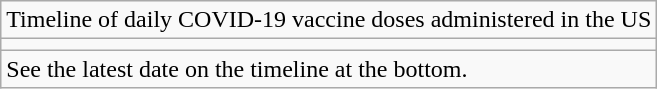<table class="wikitable">
<tr>
<td style=max-width:500px>Timeline of daily COVID-19 vaccine doses administered in the US</td>
</tr>
<tr>
<td></td>
</tr>
<tr>
<td style=max-width:300px>See the latest date on the timeline at the bottom.</td>
</tr>
</table>
